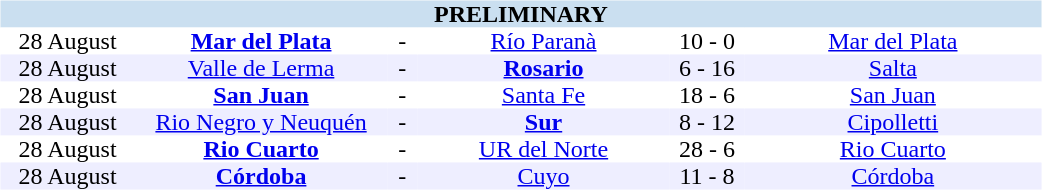<table table width=700>
<tr>
<td width=700 valign="top"><br><table border=0 cellspacing=0 cellpadding=0 style="font-size: 100%; border-collapse: collapse;" width=100%>
<tr bgcolor="#CADFF0">
<td style="font-size:100%"; align="center" colspan="6"><strong>PRELIMINARY</strong></td>
</tr>
<tr align=center bgcolor=#FFFFFF>
<td width=90>28 August</td>
<td width=170><strong><a href='#'>Mar del Plata</a></strong></td>
<td width=20>-</td>
<td width=170><a href='#'>Río Paranà</a></td>
<td width=50>10 - 0</td>
<td width=200><a href='#'>Mar del Plata</a></td>
</tr>
<tr align=center bgcolor=#EEEEFF>
<td width=90>28 August</td>
<td width=170><a href='#'>Valle de Lerma</a></td>
<td width=20>-</td>
<td width=170><strong><a href='#'>Rosario</a></strong></td>
<td width=50>6 - 16</td>
<td width=200><a href='#'>Salta</a></td>
</tr>
<tr align=center bgcolor=#FFFFFF>
<td width=90>28 August</td>
<td width=170><strong><a href='#'>San Juan</a></strong></td>
<td width=20>-</td>
<td width=170><a href='#'>Santa Fe</a></td>
<td width=50>18 - 6</td>
<td width=200><a href='#'>San Juan</a></td>
</tr>
<tr align=center bgcolor=#EEEEFF>
<td width=90>28 August</td>
<td width=170><a href='#'>Rio Negro y Neuquén</a></td>
<td width=20>-</td>
<td width=170><strong><a href='#'>Sur</a></strong></td>
<td width=50>8 - 12</td>
<td width=200><a href='#'>Cipolletti</a></td>
</tr>
<tr align=center bgcolor=#FFFFFF>
<td width=90>28 August</td>
<td width=170><strong><a href='#'>Rio Cuarto</a></strong></td>
<td width=20>-</td>
<td width=170><a href='#'>UR del Norte</a></td>
<td width=50>28 - 6</td>
<td width=200><a href='#'>Rio Cuarto</a></td>
</tr>
<tr align=center bgcolor=#EEEEFF>
<td width=90>28 August</td>
<td width=170><strong><a href='#'>Córdoba</a></strong></td>
<td width=20>-</td>
<td width=170><a href='#'>Cuyo</a></td>
<td width=50>11 - 8</td>
<td width=200><a href='#'>Córdoba</a></td>
</tr>
</table>
</td>
</tr>
</table>
